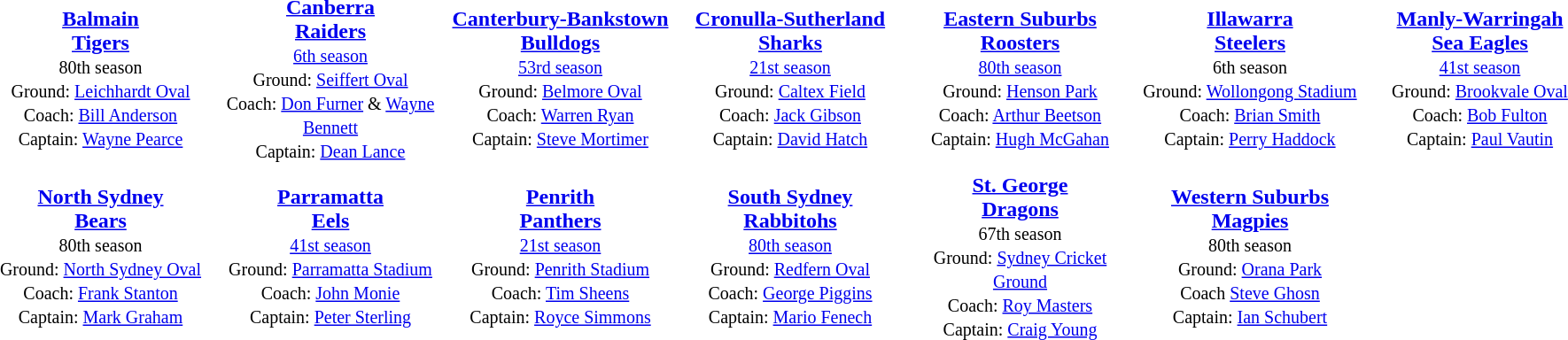<table class="toccolours" style="margin:auto; text-valign:center;" cellpadding="3" cellspacing="2">
<tr>
<th width=165></th>
<th width=165></th>
<th width=165></th>
<th width=165></th>
<th width=165></th>
<th width=165></th>
<th width=165></th>
</tr>
<tr>
<td align="center"><strong><a href='#'>Balmain<br>Tigers</a></strong><br><small>80th season<br>Ground: <a href='#'>Leichhardt Oval</a><br>
Coach: <a href='#'>Bill Anderson</a><br>Captain: <a href='#'>Wayne Pearce</a></small></td>
<td align="center"><strong><a href='#'>Canberra<br>Raiders</a></strong><br><small><a href='#'>6th season</a><br>Ground: <a href='#'>Seiffert Oval</a><br>
Coach: <a href='#'>Don Furner</a> & <a href='#'>Wayne Bennett</a><br>Captain: <a href='#'>Dean Lance</a></small></td>
<td align="center"><strong><a href='#'>Canterbury-Bankstown<br>Bulldogs</a></strong><br><small><a href='#'>53rd season</a><br>Ground: <a href='#'>Belmore Oval</a><br>
Coach: <a href='#'>Warren Ryan</a><br>Captain: <a href='#'>Steve Mortimer</a></small></td>
<td align="center"><strong><a href='#'>Cronulla-Sutherland<br>Sharks</a></strong><br><small><a href='#'>21st season</a><br>Ground: <a href='#'>Caltex Field</a><br>
Coach: <a href='#'>Jack Gibson</a><br>Captain: <a href='#'>David Hatch</a></small></td>
<td align="center"><strong><a href='#'>Eastern Suburbs<br>Roosters</a></strong><br><small><a href='#'>80th season</a><br>Ground: <a href='#'>Henson Park</a><br>
Coach: <a href='#'>Arthur Beetson</a><br>Captain: <a href='#'>Hugh McGahan</a></small></td>
<td align="center"><strong><a href='#'>Illawarra<br>Steelers</a></strong><br><small>6th season<br>Ground: <a href='#'>Wollongong Stadium</a><br>
Coach: <a href='#'>Brian Smith</a><br>Captain: <a href='#'>Perry Haddock</a></small></td>
<td align="center"><strong><a href='#'>Manly-Warringah<br>Sea Eagles</a></strong><br><small><a href='#'>41st season</a><br>Ground: <a href='#'>Brookvale Oval</a><br>
Coach: <a href='#'>Bob Fulton</a><br>Captain: <a href='#'>Paul Vautin</a></small></td>
</tr>
<tr>
<td align="center"><strong><a href='#'>North Sydney<br>Bears</a></strong><br><small>80th season<br>Ground: <a href='#'>North Sydney Oval</a><br>
Coach: <a href='#'>Frank Stanton</a><br>Captain: <a href='#'>Mark Graham</a></small></td>
<td align="center"><strong><a href='#'>Parramatta<br>Eels</a></strong><br><small><a href='#'>41st season</a><br>Ground: <a href='#'>Parramatta Stadium</a><br>
Coach: <a href='#'>John Monie</a><br>Captain: <a href='#'>Peter Sterling</a></small></td>
<td align="center"><strong><a href='#'>Penrith<br>Panthers</a></strong><br><small><a href='#'>21st season</a><br>Ground: <a href='#'>Penrith Stadium</a><br>
Coach: <a href='#'>Tim Sheens</a><br>Captain: <a href='#'>Royce Simmons</a></small></td>
<td align="center"><strong><a href='#'>South Sydney<br>Rabbitohs</a></strong><br><small><a href='#'>80th season</a><br>Ground: <a href='#'>Redfern Oval</a><br>
Coach: <a href='#'>George Piggins</a><br>Captain: <a href='#'>Mario Fenech</a></small></td>
<td align="center"><strong><a href='#'>St. George<br>Dragons</a></strong><br><small>67th season<br>Ground: <a href='#'>Sydney Cricket Ground</a><br>
Coach: <a href='#'>Roy Masters</a><br>Captain: <a href='#'>Craig Young</a></small></td>
<td align="center"><strong><a href='#'>Western Suburbs<br>Magpies</a></strong><br><small>80th season<br>Ground: <a href='#'>Orana Park</a><br>
Coach <a href='#'>Steve Ghosn</a><br>Captain: <a href='#'>Ian Schubert</a></small></td>
<td></td>
</tr>
</table>
